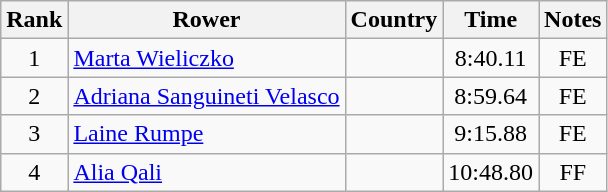<table class="wikitable" style="text-align:center">
<tr>
<th>Rank</th>
<th>Rower</th>
<th>Country</th>
<th>Time</th>
<th>Notes</th>
</tr>
<tr>
<td>1</td>
<td align="left"><a href='#'>Marta Wieliczko</a></td>
<td align="left"></td>
<td>8:40.11</td>
<td>FE</td>
</tr>
<tr>
<td>2</td>
<td align="left"><a href='#'>Adriana Sanguineti Velasco</a></td>
<td align="left"></td>
<td>8:59.64</td>
<td>FE</td>
</tr>
<tr>
<td>3</td>
<td align="left"><a href='#'>Laine Rumpe</a></td>
<td align="left"></td>
<td>9:15.88</td>
<td>FE</td>
</tr>
<tr>
<td>4</td>
<td align="left"><a href='#'>Alia Qali</a></td>
<td align="left"></td>
<td>10:48.80</td>
<td>FF</td>
</tr>
</table>
